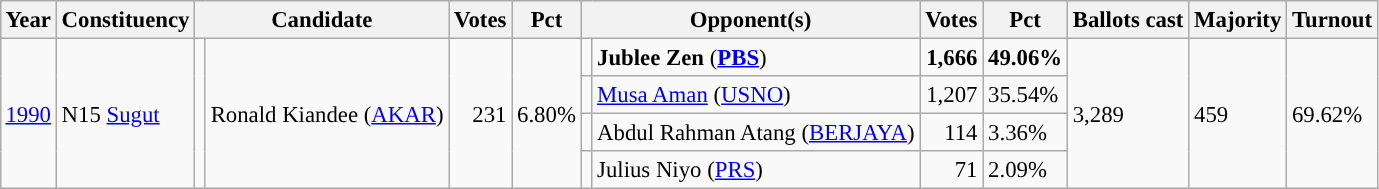<table class="wikitable" style="margin:0.5em ; font-size:95%">
<tr>
<th>Year</th>
<th>Constituency</th>
<th colspan=2>Candidate</th>
<th>Votes</th>
<th>Pct</th>
<th colspan=2>Opponent(s)</th>
<th>Votes</th>
<th>Pct</th>
<th>Ballots cast</th>
<th>Majority</th>
<th>Turnout</th>
</tr>
<tr>
<td rowspan="4"><a href='#'>1990</a></td>
<td rowspan="9">N15 <a href='#'>Sugut</a></td>
<td rowspan=5 ></td>
<td rowspan="4">Ronald Kiandee (<a href='#'>AKAR</a>)</td>
<td rowspan="4" align="right">231</td>
<td rowspan="4">6.80%</td>
<td></td>
<td><strong>Jublee Zen</strong> (<a href='#'><strong>PBS</strong></a>)</td>
<td align="right"><strong>1,666</strong></td>
<td><strong>49.06%</strong></td>
<td rowspan="4">3,289</td>
<td rowspan="4">459</td>
<td rowspan="4">69.62%</td>
</tr>
<tr>
<td></td>
<td><a href='#'>Musa Aman</a> (<a href='#'>USNO</a>)</td>
<td align="right">1,207</td>
<td>35.54%</td>
</tr>
<tr>
<td></td>
<td>Abdul Rahman Atang (<a href='#'>BERJAYA</a>)</td>
<td align="right">114</td>
<td>3.36%</td>
</tr>
<tr>
<td></td>
<td>Julius Niyo (<a href='#'>PRS</a>)</td>
<td align="right">71</td>
<td>2.09%</td>
</tr>
</table>
